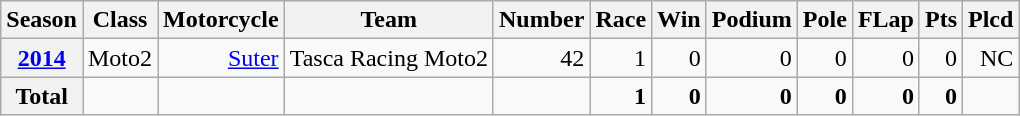<table class="wikitable">
<tr>
<th>Season</th>
<th>Class</th>
<th>Motorcycle</th>
<th>Team</th>
<th>Number</th>
<th>Race</th>
<th>Win</th>
<th>Podium</th>
<th>Pole</th>
<th>FLap</th>
<th>Pts</th>
<th>Plcd</th>
</tr>
<tr align="right">
<th><a href='#'>2014</a></th>
<td>Moto2</td>
<td><a href='#'>Suter</a></td>
<td>Tasca Racing Moto2</td>
<td>42</td>
<td>1</td>
<td>0</td>
<td>0</td>
<td>0</td>
<td>0</td>
<td>0</td>
<td>NC</td>
</tr>
<tr align="right">
<th>Total</th>
<td></td>
<td></td>
<td></td>
<td></td>
<td><strong>1</strong></td>
<td><strong>0</strong></td>
<td><strong>0</strong></td>
<td><strong>0</strong></td>
<td><strong>0</strong></td>
<td><strong>0</strong></td>
<td></td>
</tr>
</table>
